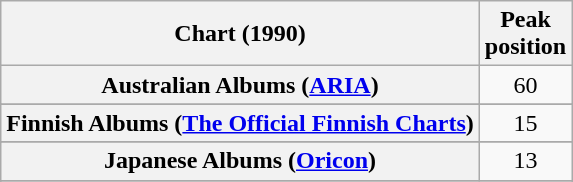<table class="wikitable plainrowheaders sortable" style="text-align:center;">
<tr>
<th>Chart (1990)</th>
<th>Peak<br>position</th>
</tr>
<tr>
<th scope="row">Australian Albums (<a href='#'>ARIA</a>)</th>
<td>60</td>
</tr>
<tr>
</tr>
<tr>
</tr>
<tr>
<th scope="row">Finnish Albums (<a href='#'>The Official Finnish Charts</a>)</th>
<td align="center">15</td>
</tr>
<tr>
</tr>
<tr>
<th scope="row">Japanese Albums (<a href='#'>Oricon</a>)</th>
<td align="center">13</td>
</tr>
<tr>
</tr>
<tr>
</tr>
<tr>
</tr>
<tr>
</tr>
<tr>
</tr>
<tr>
</tr>
</table>
